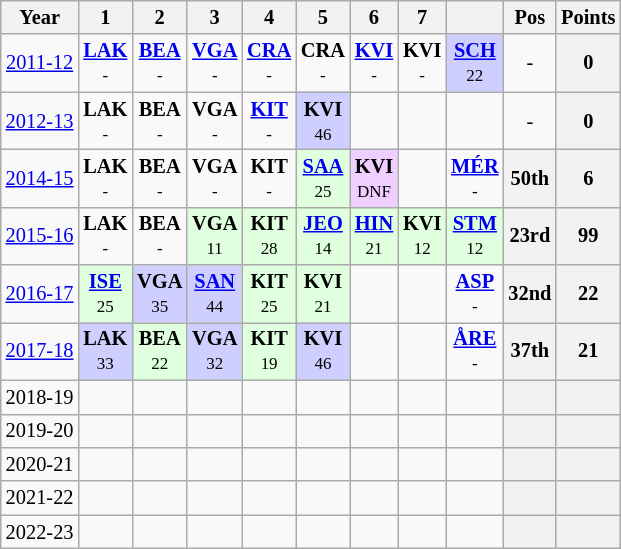<table class="wikitable" style="text-align:center; font-size:85%">
<tr>
<th>Year</th>
<th>1</th>
<th>2</th>
<th>3</th>
<th>4</th>
<th>5</th>
<th>6</th>
<th>7</th>
<th></th>
<th>Pos</th>
<th>Points</th>
</tr>
<tr>
<td><a href='#'>2011-12</a></td>
<td><strong><a href='#'>LAK</a></strong><br><small>-</small></td>
<td><strong><a href='#'>BEA</a></strong><br><small>-</small></td>
<td><strong><a href='#'>VGA</a></strong><br><small>-</small></td>
<td><strong><a href='#'>CRA</a></strong><br><small>-</small></td>
<td><strong>CRA</strong><br><small>-</small></td>
<td><strong><a href='#'>KVI</a></strong><br><small>-</small></td>
<td><strong>KVI</strong><br><small>-</small></td>
<td style="background:#CFCFFF;"><strong><a href='#'>SCH</a></strong><br><small>22</small></td>
<td>-</td>
<th>0</th>
</tr>
<tr>
<td><a href='#'>2012-13</a></td>
<td><strong>LAK</strong><br><small>-</small></td>
<td><strong>BEA</strong><br><small>-</small></td>
<td><strong>VGA</strong><br><small>-</small></td>
<td><strong><a href='#'>KIT</a></strong><br><small>-</small></td>
<td style="background:#CFCFFF;"><strong>KVI</strong><br><small>46</small></td>
<td></td>
<td></td>
<td></td>
<td>-</td>
<th>0</th>
</tr>
<tr>
<td><a href='#'>2014-15</a></td>
<td><strong>LAK</strong><br><small>-</small></td>
<td><strong>BEA</strong><br><small>-</small></td>
<td><strong>VGA</strong><br><small>-</small></td>
<td><strong>KIT</strong><br><small>-</small></td>
<td style="background:#DFFFDF;"><strong><a href='#'>SAA</a></strong><br><small>25</small></td>
<td style="background:#EFCFFF;"><strong>KVI</strong><br><small>DNF</small></td>
<td></td>
<td><strong><a href='#'>MÉR</a></strong><br><small>-</small></td>
<th>50th</th>
<th>6</th>
</tr>
<tr>
<td><a href='#'>2015-16</a></td>
<td><strong>LAK</strong><br><small>-</small></td>
<td><strong>BEA</strong><br><small>-</small></td>
<td style="background:#DFFFDF;"><strong>VGA</strong><br><small>11</small></td>
<td style="background:#DFFFDF;"><strong>KIT</strong><br><small>28</small></td>
<td style="background:#DFFFDF;"><strong><a href='#'>JEO</a></strong><br><small>14</small></td>
<td style="background:#DFFFDF;"><strong><a href='#'>HIN</a></strong><br><small>21</small></td>
<td style="background:#DFFFDF;"><strong>KVI</strong><br><small>12</small></td>
<td style="background:#DFFFDF;"><strong><a href='#'>STM</a></strong><br><small>12</small></td>
<th>23rd</th>
<th>99</th>
</tr>
<tr>
<td><a href='#'>2016-17</a></td>
<td style="background:#DFFFDF;"><strong><a href='#'>ISE</a></strong><br><small>25</small></td>
<td style="background:#CFCFFF;"><strong>VGA</strong><br><small>35</small></td>
<td style="background:#CFCFFF;"><strong><a href='#'>SAN</a></strong><br><small>44</small></td>
<td style="background:#DFFFDF;"><strong>KIT</strong><br><small>25</small></td>
<td style="background:#DFFFDF;"><strong>KVI</strong><br><small>21</small></td>
<td></td>
<td></td>
<td><strong><a href='#'>ASP</a></strong><br><small>-</small></td>
<th>32nd</th>
<th>22</th>
</tr>
<tr>
<td><a href='#'>2017-18</a></td>
<td style="background:#CFCFFF;"><strong>LAK</strong><br><small>33</small></td>
<td style="background:#DFFFDF;"><strong>BEA</strong><br><small>22</small></td>
<td style="background:#CFCFFF;"><strong>VGA</strong><br><small>32</small></td>
<td style="background:#DFFFDF;"><strong>KIT</strong><br><small>19</small></td>
<td style="background:#CFCFFF;"><strong>KVI</strong><br><small>46</small></td>
<td></td>
<td></td>
<td><strong><a href='#'>ÅRE</a></strong><br><small>-</small></td>
<th>37th</th>
<th>21</th>
</tr>
<tr>
<td>2018-19</td>
<td></td>
<td></td>
<td></td>
<td></td>
<td></td>
<td></td>
<td></td>
<td></td>
<th></th>
<th></th>
</tr>
<tr>
<td>2019-20</td>
<td></td>
<td></td>
<td></td>
<td></td>
<td></td>
<td></td>
<td></td>
<td></td>
<th></th>
<th></th>
</tr>
<tr>
<td>2020-21</td>
<td></td>
<td></td>
<td></td>
<td></td>
<td></td>
<td></td>
<td></td>
<td></td>
<th></th>
<th></th>
</tr>
<tr>
<td>2021-22</td>
<td></td>
<td></td>
<td></td>
<td></td>
<td></td>
<td></td>
<td></td>
<td></td>
<th></th>
<th></th>
</tr>
<tr>
<td>2022-23</td>
<td></td>
<td></td>
<td></td>
<td></td>
<td></td>
<td></td>
<td></td>
<td></td>
<th></th>
<th></th>
</tr>
</table>
